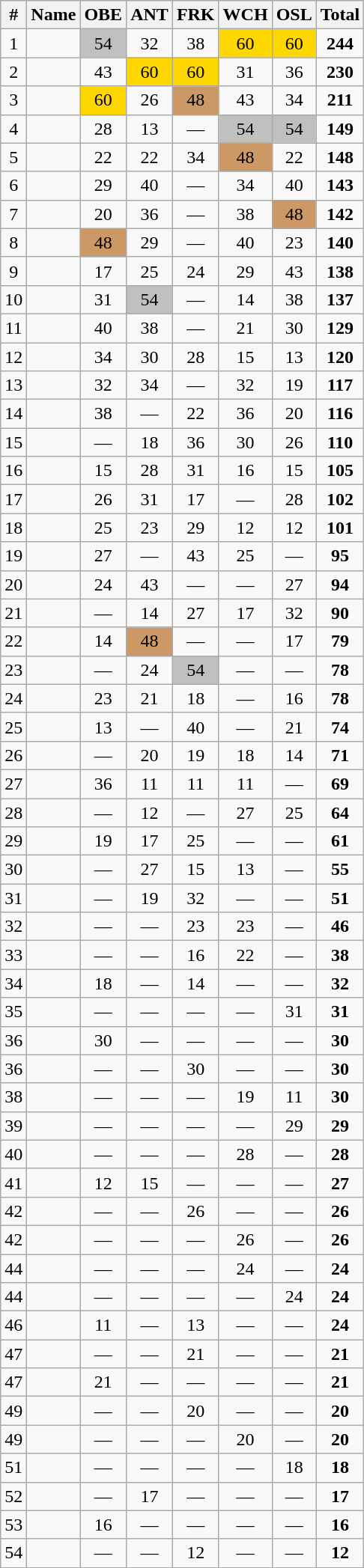<table class="wikitable sortable" style="text-align:center;">
<tr>
<th>#</th>
<th>Name</th>
<th>OBE</th>
<th>ANT</th>
<th>FRK</th>
<th>WCH</th>
<th>OSL</th>
<th>Total</th>
</tr>
<tr>
<td>1</td>
<td align="left"></td>
<td bgcolor="silver">54</td>
<td>32</td>
<td>38</td>
<td bgcolor="gold">60</td>
<td bgcolor="gold">60</td>
<td><strong>244</strong></td>
</tr>
<tr>
<td>2</td>
<td align="left"></td>
<td>43</td>
<td bgcolor="gold">60</td>
<td bgcolor="gold">60</td>
<td>31</td>
<td>36</td>
<td><strong>230</strong></td>
</tr>
<tr>
<td>3</td>
<td align="left"></td>
<td bgcolor="gold">60</td>
<td>26</td>
<td bgcolor=CC9966>48</td>
<td>43</td>
<td>34</td>
<td><strong>211</strong></td>
</tr>
<tr>
<td>4</td>
<td align="left"></td>
<td>28</td>
<td>13</td>
<td>—</td>
<td bgcolor="silver">54</td>
<td bgcolor="silver">54</td>
<td><strong>149</strong></td>
</tr>
<tr>
<td>5</td>
<td align="left"></td>
<td>22</td>
<td>22</td>
<td>34</td>
<td bgcolor=CC9966>48</td>
<td>22</td>
<td><strong>148</strong></td>
</tr>
<tr>
<td>6</td>
<td align="left"></td>
<td>29</td>
<td>40</td>
<td>—</td>
<td>34</td>
<td>40</td>
<td><strong>143</strong></td>
</tr>
<tr>
<td>7</td>
<td align="left"></td>
<td>20</td>
<td>36</td>
<td>—</td>
<td>38</td>
<td bgcolor=CC9966>48</td>
<td><strong>142</strong></td>
</tr>
<tr>
<td>8</td>
<td align="left"></td>
<td bgcolor=CC9966>48</td>
<td>29</td>
<td>—</td>
<td>40</td>
<td>23</td>
<td><strong>140</strong></td>
</tr>
<tr>
<td>9</td>
<td align="left"></td>
<td>17</td>
<td>25</td>
<td>24</td>
<td>29</td>
<td>43</td>
<td><strong>138</strong></td>
</tr>
<tr>
<td>10</td>
<td align="left"></td>
<td>31</td>
<td bgcolor="silver">54</td>
<td>—</td>
<td>14</td>
<td>38</td>
<td><strong>137</strong></td>
</tr>
<tr>
<td>11</td>
<td align="left"></td>
<td>40</td>
<td>38</td>
<td>—</td>
<td>21</td>
<td>30</td>
<td><strong>129</strong></td>
</tr>
<tr>
<td>12</td>
<td align="left"></td>
<td>34</td>
<td>30</td>
<td>28</td>
<td>15</td>
<td>13</td>
<td><strong>120</strong></td>
</tr>
<tr>
<td>13</td>
<td align="left"></td>
<td>32</td>
<td>34</td>
<td>—</td>
<td>32</td>
<td>19</td>
<td><strong>117</strong></td>
</tr>
<tr>
<td>14</td>
<td align="left"></td>
<td>38</td>
<td>—</td>
<td>22</td>
<td>36</td>
<td>20</td>
<td><strong>116</strong></td>
</tr>
<tr>
<td>15</td>
<td align="left"></td>
<td>—</td>
<td>18</td>
<td>36</td>
<td>30</td>
<td>26</td>
<td><strong>110</strong></td>
</tr>
<tr>
<td>16</td>
<td align="left"></td>
<td>15</td>
<td>28</td>
<td>31</td>
<td>16</td>
<td>15</td>
<td><strong>105</strong></td>
</tr>
<tr>
<td>17</td>
<td align="left"></td>
<td>26</td>
<td>31</td>
<td>17</td>
<td>—</td>
<td>28</td>
<td><strong>102</strong></td>
</tr>
<tr>
<td>18</td>
<td align="left"></td>
<td>25</td>
<td>23</td>
<td>29</td>
<td>12</td>
<td>12</td>
<td><strong>101</strong></td>
</tr>
<tr>
<td>19</td>
<td align="left"></td>
<td>27</td>
<td>—</td>
<td>43</td>
<td>25</td>
<td>—</td>
<td><strong>95</strong></td>
</tr>
<tr>
<td>20</td>
<td align="left"></td>
<td>24</td>
<td>43</td>
<td>—</td>
<td>—</td>
<td>27</td>
<td><strong>94</strong></td>
</tr>
<tr>
<td>21</td>
<td align="left"></td>
<td>—</td>
<td>14</td>
<td>27</td>
<td>17</td>
<td>32</td>
<td><strong>90</strong></td>
</tr>
<tr>
<td>22</td>
<td align="left"></td>
<td>14</td>
<td bgcolor=CC9966>48</td>
<td>—</td>
<td>—</td>
<td>17</td>
<td><strong>79</strong></td>
</tr>
<tr>
<td>23</td>
<td align="left"></td>
<td>—</td>
<td>24</td>
<td bgcolor="silver">54</td>
<td>—</td>
<td>—</td>
<td><strong>78</strong></td>
</tr>
<tr>
<td>24</td>
<td align="left"></td>
<td>23</td>
<td>21</td>
<td>18</td>
<td>—</td>
<td>16</td>
<td><strong>78</strong></td>
</tr>
<tr>
<td>25</td>
<td align="left"></td>
<td>13</td>
<td>—</td>
<td>40</td>
<td>—</td>
<td>21</td>
<td><strong>74</strong></td>
</tr>
<tr>
<td>26</td>
<td align="left"></td>
<td>—</td>
<td>20</td>
<td>19</td>
<td>18</td>
<td>14</td>
<td><strong>71</strong></td>
</tr>
<tr>
<td>27</td>
<td align="left"></td>
<td>36</td>
<td>11</td>
<td>11</td>
<td>11</td>
<td>—</td>
<td><strong>69</strong></td>
</tr>
<tr>
<td>28</td>
<td align="left"></td>
<td>—</td>
<td>12</td>
<td>—</td>
<td>27</td>
<td>25</td>
<td><strong>64</strong></td>
</tr>
<tr>
<td>29</td>
<td align="left"></td>
<td>19</td>
<td>17</td>
<td>25</td>
<td>—</td>
<td>—</td>
<td><strong>61</strong></td>
</tr>
<tr>
<td>30</td>
<td align="left"></td>
<td>—</td>
<td>27</td>
<td>15</td>
<td>13</td>
<td>—</td>
<td><strong>55</strong></td>
</tr>
<tr>
<td>31</td>
<td align="left"></td>
<td>—</td>
<td>19</td>
<td>32</td>
<td>—</td>
<td>—</td>
<td><strong>51</strong></td>
</tr>
<tr>
<td>32</td>
<td align="left"></td>
<td>—</td>
<td>—</td>
<td>23</td>
<td>23</td>
<td>—</td>
<td><strong>46</strong></td>
</tr>
<tr>
<td>33</td>
<td align="left"></td>
<td>—</td>
<td>—</td>
<td>16</td>
<td>22</td>
<td>—</td>
<td><strong>38</strong></td>
</tr>
<tr>
<td>34</td>
<td align="left"></td>
<td>18</td>
<td>—</td>
<td>14</td>
<td>—</td>
<td>—</td>
<td><strong>32</strong></td>
</tr>
<tr>
<td>35</td>
<td align="left"></td>
<td>—</td>
<td>—</td>
<td>—</td>
<td>—</td>
<td>31</td>
<td><strong>31</strong></td>
</tr>
<tr>
<td>36</td>
<td align="left"></td>
<td>30</td>
<td>—</td>
<td>—</td>
<td>—</td>
<td>—</td>
<td><strong>30</strong></td>
</tr>
<tr>
<td>36</td>
<td align="left"></td>
<td>—</td>
<td>—</td>
<td>30</td>
<td>—</td>
<td>—</td>
<td><strong>30</strong></td>
</tr>
<tr>
<td>38</td>
<td align="left"></td>
<td>—</td>
<td>—</td>
<td>—</td>
<td>19</td>
<td>11</td>
<td><strong>30</strong></td>
</tr>
<tr>
<td>39</td>
<td align="left"></td>
<td>—</td>
<td>—</td>
<td>—</td>
<td>—</td>
<td>29</td>
<td><strong>29</strong></td>
</tr>
<tr>
<td>40</td>
<td align="left"></td>
<td>—</td>
<td>—</td>
<td>—</td>
<td>28</td>
<td>—</td>
<td><strong>28</strong></td>
</tr>
<tr>
<td>41</td>
<td align="left"></td>
<td>12</td>
<td>15</td>
<td>—</td>
<td>—</td>
<td>—</td>
<td><strong>27</strong></td>
</tr>
<tr>
<td>42</td>
<td align="left"></td>
<td>—</td>
<td>—</td>
<td>26</td>
<td>—</td>
<td>—</td>
<td><strong>26</strong></td>
</tr>
<tr>
<td>42</td>
<td align="left"></td>
<td>—</td>
<td>—</td>
<td>—</td>
<td>26</td>
<td>—</td>
<td><strong>26</strong></td>
</tr>
<tr>
<td>44</td>
<td align="left"></td>
<td>—</td>
<td>—</td>
<td>—</td>
<td>24</td>
<td>—</td>
<td><strong>24</strong></td>
</tr>
<tr>
<td>44</td>
<td align="left"></td>
<td>—</td>
<td>—</td>
<td>—</td>
<td>—</td>
<td>24</td>
<td><strong>24</strong></td>
</tr>
<tr>
<td>46</td>
<td align="left"></td>
<td>11</td>
<td>—</td>
<td>13</td>
<td>—</td>
<td>—</td>
<td><strong>24</strong></td>
</tr>
<tr>
<td>47</td>
<td align="left"></td>
<td>—</td>
<td>—</td>
<td>21</td>
<td>—</td>
<td>—</td>
<td><strong>21</strong></td>
</tr>
<tr>
<td>47</td>
<td align="left"></td>
<td>21</td>
<td>—</td>
<td>—</td>
<td>—</td>
<td>—</td>
<td><strong>21</strong></td>
</tr>
<tr>
<td>49</td>
<td align="left"></td>
<td>—</td>
<td>—</td>
<td>20</td>
<td>—</td>
<td>—</td>
<td><strong>20</strong></td>
</tr>
<tr>
<td>49</td>
<td align="left"></td>
<td>—</td>
<td>—</td>
<td>—</td>
<td>20</td>
<td>—</td>
<td><strong>20</strong></td>
</tr>
<tr>
<td>51</td>
<td align="left"></td>
<td>—</td>
<td>—</td>
<td>—</td>
<td>—</td>
<td>18</td>
<td><strong>18</strong></td>
</tr>
<tr>
<td>52</td>
<td align="left"></td>
<td>—</td>
<td>17</td>
<td>—</td>
<td>—</td>
<td>—</td>
<td><strong>17</strong></td>
</tr>
<tr>
<td>53</td>
<td align="left"></td>
<td>16</td>
<td>—</td>
<td>—</td>
<td>—</td>
<td>—</td>
<td><strong>16</strong></td>
</tr>
<tr>
<td>54</td>
<td align="left"></td>
<td>—</td>
<td>—</td>
<td>12</td>
<td>—</td>
<td>—</td>
<td><strong>12</strong></td>
</tr>
</table>
